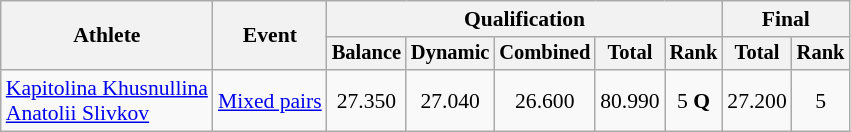<table class=wikitable style="text-align:center;font-size:90%">
<tr>
<th rowspan=2>Athlete</th>
<th rowspan=2>Event</th>
<th colspan=5>Qualification</th>
<th colspan=2>Final</th>
</tr>
<tr style="font-size:95%">
<th>Balance</th>
<th>Dynamic</th>
<th>Combined</th>
<th>Total</th>
<th>Rank</th>
<th>Total</th>
<th>Rank</th>
</tr>
<tr>
<td align=left><a href='#'>Kapitolina Khusnullina</a><br><a href='#'>Anatolii Slivkov</a></td>
<td align=left><a href='#'>Mixed pairs</a></td>
<td>27.350</td>
<td>27.040</td>
<td>26.600</td>
<td>80.990</td>
<td>5 <strong>Q</strong></td>
<td>27.200</td>
<td>5</td>
</tr>
</table>
